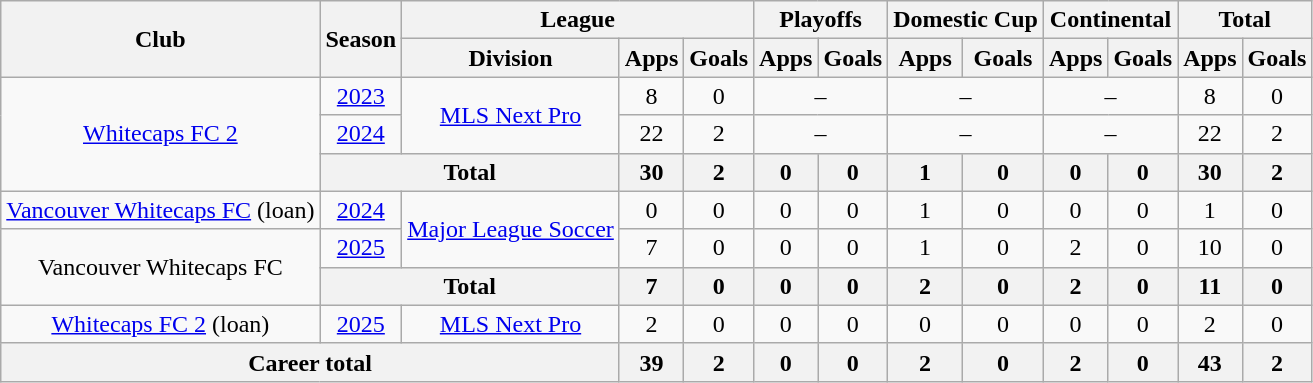<table class="wikitable" style="text-align: center">
<tr>
<th rowspan="2">Club</th>
<th rowspan="2">Season</th>
<th colspan="3">League</th>
<th colspan="2">Playoffs</th>
<th colspan="2">Domestic Cup</th>
<th colspan="2">Continental</th>
<th colspan="2">Total</th>
</tr>
<tr>
<th>Division</th>
<th>Apps</th>
<th>Goals</th>
<th>Apps</th>
<th>Goals</th>
<th>Apps</th>
<th>Goals</th>
<th>Apps</th>
<th>Goals</th>
<th>Apps</th>
<th>Goals</th>
</tr>
<tr>
<td rowspan=3><a href='#'>Whitecaps FC 2</a></td>
<td><a href='#'>2023</a></td>
<td rowspan=2><a href='#'>MLS Next Pro</a></td>
<td>8</td>
<td>0</td>
<td colspan="2">–</td>
<td colspan="2">–</td>
<td colspan="2">–</td>
<td>8</td>
<td>0</td>
</tr>
<tr>
<td><a href='#'>2024</a></td>
<td>22</td>
<td>2</td>
<td colspan="2">–</td>
<td colspan="2">–</td>
<td colspan="2">–</td>
<td>22</td>
<td>2</td>
</tr>
<tr>
<th colspan="2"><strong>Total</strong></th>
<th>30</th>
<th>2</th>
<th>0</th>
<th>0</th>
<th>1</th>
<th>0</th>
<th>0</th>
<th>0</th>
<th>30</th>
<th>2</th>
</tr>
<tr>
<td><a href='#'>Vancouver Whitecaps FC</a> (loan)</td>
<td><a href='#'>2024</a></td>
<td rowspan=2><a href='#'>Major League Soccer</a></td>
<td>0</td>
<td>0</td>
<td>0</td>
<td>0</td>
<td>1</td>
<td>0</td>
<td>0</td>
<td>0</td>
<td>1</td>
<td>0</td>
</tr>
<tr>
<td rowspan=2>Vancouver Whitecaps FC</td>
<td><a href='#'>2025</a></td>
<td>7</td>
<td>0</td>
<td>0</td>
<td>0</td>
<td>1</td>
<td>0</td>
<td>2</td>
<td>0</td>
<td>10</td>
<td>0</td>
</tr>
<tr>
<th colspan="2"><strong>Total</strong></th>
<th>7</th>
<th>0</th>
<th>0</th>
<th>0</th>
<th>2</th>
<th>0</th>
<th>2</th>
<th>0</th>
<th>11</th>
<th>0</th>
</tr>
<tr>
<td><a href='#'>Whitecaps FC 2</a> (loan)</td>
<td><a href='#'>2025</a></td>
<td><a href='#'>MLS Next Pro</a></td>
<td>2</td>
<td>0</td>
<td>0</td>
<td>0</td>
<td>0</td>
<td>0</td>
<td>0</td>
<td>0</td>
<td>2</td>
<td>0</td>
</tr>
<tr>
<th colspan="3"><strong>Career total</strong></th>
<th>39</th>
<th>2</th>
<th>0</th>
<th>0</th>
<th>2</th>
<th>0</th>
<th>2</th>
<th>0</th>
<th>43</th>
<th>2</th>
</tr>
</table>
